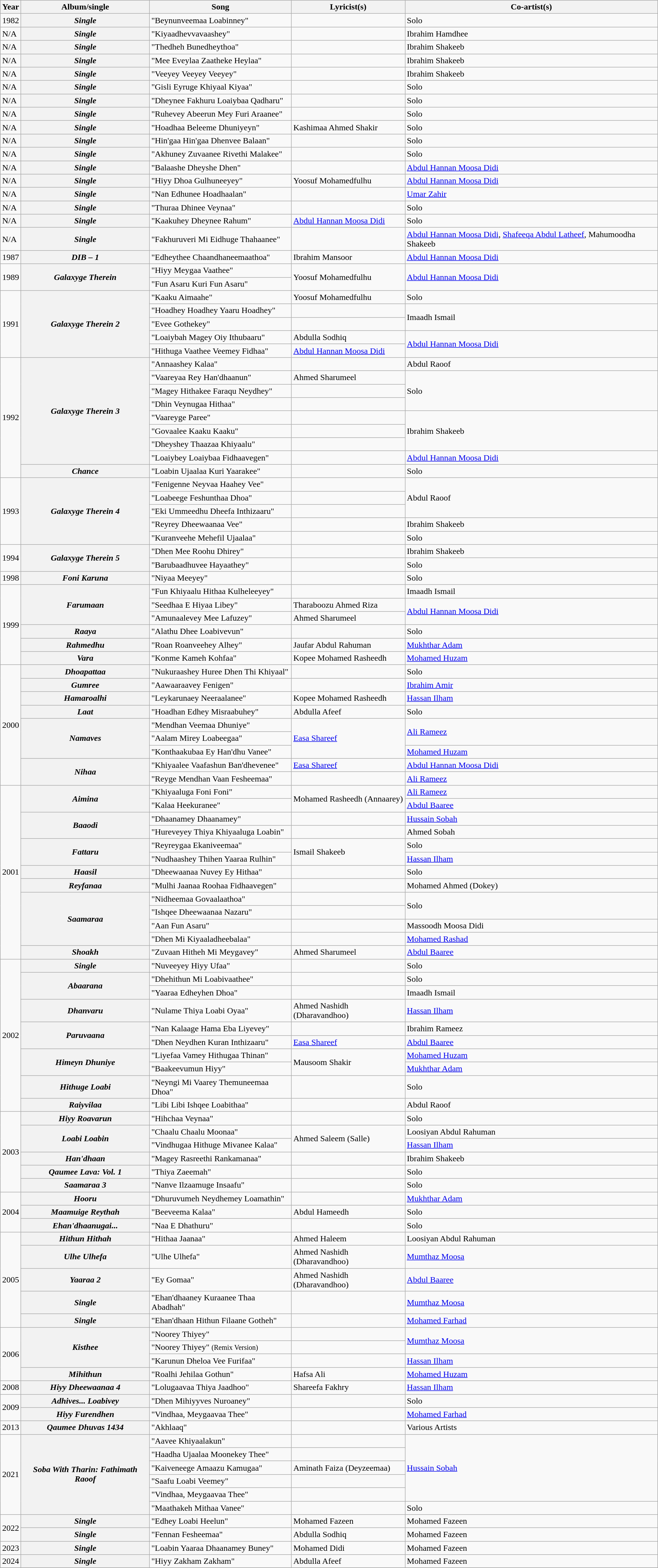<table class="wikitable plainrowheaders">
<tr>
<th scope="col">Year</th>
<th scope="col">Album/single</th>
<th scope="col">Song</th>
<th scope="col">Lyricist(s)</th>
<th scope="col">Co-artist(s)</th>
</tr>
<tr>
<td>1982</td>
<th scope="row"><em>Single</em></th>
<td>"Beynunveemaa Loabinney"</td>
<td></td>
<td>Solo</td>
</tr>
<tr>
<td>N/A</td>
<th scope="row"><em>Single</em></th>
<td>"Kiyaadhevvavaashey"</td>
<td></td>
<td>Ibrahim Hamdhee</td>
</tr>
<tr>
<td>N/A</td>
<th scope="row"><em>Single</em></th>
<td>"Thedheh Bunedheythoa"</td>
<td></td>
<td>Ibrahim Shakeeb</td>
</tr>
<tr>
<td>N/A</td>
<th scope="row"><em>Single</em></th>
<td>"Mee Eveylaa Zaatheke Heylaa"</td>
<td></td>
<td>Ibrahim Shakeeb</td>
</tr>
<tr>
<td>N/A</td>
<th scope="row"><em>Single</em></th>
<td>"Veeyey Veeyey Veeyey"</td>
<td></td>
<td>Ibrahim Shakeeb</td>
</tr>
<tr>
<td>N/A</td>
<th scope="row"><em>Single</em></th>
<td>"Gisli Eyruge Khiyaal Kiyaa"</td>
<td></td>
<td>Solo</td>
</tr>
<tr>
<td>N/A</td>
<th scope="row"><em>Single</em></th>
<td>"Dheynee Fakhuru Loaiybaa Qadharu"</td>
<td></td>
<td>Solo</td>
</tr>
<tr>
<td>N/A</td>
<th scope="row"><em>Single</em></th>
<td>"Ruhevey Abeerun Mey Furi Araanee"</td>
<td></td>
<td>Solo</td>
</tr>
<tr>
<td>N/A</td>
<th scope="row"><em>Single</em></th>
<td>"Hoadhaa Beleeme Dhuniyeyn"</td>
<td>Kashimaa Ahmed Shakir</td>
<td>Solo</td>
</tr>
<tr>
<td>N/A</td>
<th scope="row"><em>Single</em></th>
<td>"Hin'gaa Hin'gaa Dhenvee Balaan"</td>
<td></td>
<td>Solo</td>
</tr>
<tr>
<td>N/A</td>
<th scope="row"><em>Single</em></th>
<td>"Akhuney Zuvaanee Rivethi Malakee"</td>
<td></td>
<td>Solo</td>
</tr>
<tr>
<td>N/A</td>
<th scope="row"><em>Single</em></th>
<td>"Balaashe Dheyshe Dhen"</td>
<td></td>
<td><a href='#'>Abdul Hannan Moosa Didi</a></td>
</tr>
<tr>
<td>N/A</td>
<th scope="row"><em>Single</em></th>
<td>"Hiyy Dhoa Gulhuneeyey"</td>
<td>Yoosuf Mohamedfulhu</td>
<td><a href='#'>Abdul Hannan Moosa Didi</a></td>
</tr>
<tr>
<td>N/A</td>
<th scope="row"><em>Single</em></th>
<td>"Nan Edhunee Hoadhaalan"</td>
<td></td>
<td><a href='#'>Umar Zahir</a></td>
</tr>
<tr>
<td>N/A</td>
<th scope="row"><em>Single</em></th>
<td>"Thuraa Dhinee Veynaa"</td>
<td></td>
<td>Solo</td>
</tr>
<tr>
<td>N/A</td>
<th scope="row"><em>Single</em></th>
<td>"Kaakuhey Dheynee Rahum"</td>
<td><a href='#'>Abdul Hannan Moosa Didi</a></td>
<td>Solo</td>
</tr>
<tr>
<td>N/A</td>
<th scope="row"><em>Single</em></th>
<td>"Fakhuruveri Mi Eidhuge Thahaanee"</td>
<td></td>
<td><a href='#'>Abdul Hannan Moosa Didi</a>, <a href='#'>Shafeeqa Abdul Latheef</a>, Mahumoodha Shakeeb</td>
</tr>
<tr>
<td>1987</td>
<th scope="row"><em>DIB – 1</em></th>
<td>"Edheythee Chaandhaneemaathoa"</td>
<td>Ibrahim Mansoor</td>
<td><a href='#'>Abdul Hannan Moosa Didi</a></td>
</tr>
<tr>
<td rowspan="2">1989</td>
<th scope="row" rowspan="2"><em>Galaxyge Therein</em></th>
<td>"Hiyy Meygaa Vaathee"</td>
<td rowspan="2">Yoosuf Mohamedfulhu</td>
<td rowspan="2"><a href='#'>Abdul Hannan Moosa Didi</a></td>
</tr>
<tr>
<td>"Fun Asaru Kuri Fun Asaru"</td>
</tr>
<tr>
<td rowspan="5">1991</td>
<th scope="row" rowspan="5"><em>Galaxyge Therein 2</em></th>
<td>"Kaaku Aimaahe"</td>
<td>Yoosuf Mohamedfulhu</td>
<td>Solo</td>
</tr>
<tr>
<td>"Hoadhey Hoadhey Yaaru Hoadhey"</td>
<td></td>
<td rowspan="2">Imaadh Ismail</td>
</tr>
<tr>
<td>"Evee Gothekey"</td>
<td></td>
</tr>
<tr>
<td>"Loaiybah Magey Oiy Ithubaaru"</td>
<td>Abdulla Sodhiq</td>
<td rowspan="2"><a href='#'>Abdul Hannan Moosa Didi</a></td>
</tr>
<tr>
<td>"Hithuga Vaathee Veemey Fidhaa"</td>
<td><a href='#'>Abdul Hannan Moosa Didi</a></td>
</tr>
<tr>
<td rowspan="9">1992</td>
<th scope="row" rowspan="8"><em>Galaxyge Therein 3</em></th>
<td>"Annaashey Kalaa"</td>
<td></td>
<td>Abdul Raoof</td>
</tr>
<tr>
<td>"Vaareyaa Rey Han'dhaanun"</td>
<td>Ahmed Sharumeel</td>
<td rowspan="3">Solo</td>
</tr>
<tr>
<td>"Magey Hithakee Faraqu Neydhey"</td>
<td></td>
</tr>
<tr>
<td>"Dhin Veynugaa Hithaa"</td>
<td></td>
</tr>
<tr>
<td>"Vaareyge Paree"</td>
<td></td>
<td rowspan="3">Ibrahim Shakeeb</td>
</tr>
<tr>
<td>"Govaalee Kaaku Kaaku"</td>
<td></td>
</tr>
<tr>
<td>"Dheyshey Thaazaa Khiyaalu"</td>
<td></td>
</tr>
<tr>
<td>"Loaiybey Loaiybaa Fidhaavegen"</td>
<td></td>
<td><a href='#'>Abdul Hannan Moosa Didi</a></td>
</tr>
<tr>
<th scope="row"><em>Chance</em></th>
<td>"Loabin Ujaalaa Kuri Yaarakee"</td>
<td></td>
<td>Solo</td>
</tr>
<tr>
<td rowspan="5">1993</td>
<th scope="row" rowspan="5"><em>Galaxyge Therein 4</em></th>
<td>"Fenigenne Neyvaa Haahey Vee"</td>
<td></td>
<td rowspan="3">Abdul Raoof</td>
</tr>
<tr>
<td>"Loabeege Feshunthaa Dhoa"</td>
<td></td>
</tr>
<tr>
<td>"Eki Ummeedhu Dheefa Inthizaaru"</td>
<td></td>
</tr>
<tr>
<td>"Reyrey Dheewaanaa Vee"</td>
<td></td>
<td>Ibrahim Shakeeb</td>
</tr>
<tr>
<td>"Kuranveehe Mehefil Ujaalaa"</td>
<td></td>
<td>Solo</td>
</tr>
<tr>
<td rowspan="2">1994</td>
<th scope="row" rowspan="2"><em>Galaxyge Therein 5</em></th>
<td>"Dhen Mee Roohu Dhirey"</td>
<td></td>
<td>Ibrahim Shakeeb</td>
</tr>
<tr>
<td>"Barubaadhuvee Hayaathey"</td>
<td></td>
<td>Solo</td>
</tr>
<tr>
<td>1998</td>
<th scope="row"><em>Foni Karuna</em></th>
<td>"Niyaa Meeyey"</td>
<td></td>
<td>Solo</td>
</tr>
<tr>
<td rowspan="6">1999</td>
<th scope="row" rowspan="3"><em>Farumaan</em></th>
<td>"Fun Khiyaalu Hithaa Kulheleeyey"</td>
<td></td>
<td>Imaadh Ismail</td>
</tr>
<tr>
<td>"Seedhaa E Hiyaa Libey"</td>
<td>Tharaboozu Ahmed Riza</td>
<td rowspan="2"><a href='#'>Abdul Hannan Moosa Didi</a></td>
</tr>
<tr>
<td>"Amunaalevey Mee Lafuzey"</td>
<td>Ahmed Sharumeel</td>
</tr>
<tr>
<th scope="row"><em>Raaya</em></th>
<td>"Alathu Dhee Loabivevun"</td>
<td></td>
<td>Solo</td>
</tr>
<tr>
<th scope="row"><em>Rahmedhu</em></th>
<td>"Roan Roanveehey Alhey"</td>
<td>Jaufar Abdul Rahuman</td>
<td><a href='#'>Mukhthar Adam</a></td>
</tr>
<tr>
<th scope="row"><em>Vara</em></th>
<td>"Konme Kameh Kohfaa"</td>
<td>Kopee Mohamed Rasheedh</td>
<td><a href='#'>Mohamed Huzam</a></td>
</tr>
<tr>
<td rowspan="9">2000</td>
<th scope="row"><em>Dhoapattaa</em></th>
<td>"Nukuraashey Huree Dhen Thi Khiyaal"</td>
<td></td>
<td>Solo</td>
</tr>
<tr>
<th scope="row"><em>Gumree</em></th>
<td>"Aawaaraavey Fenigen"</td>
<td></td>
<td><a href='#'>Ibrahim Amir</a></td>
</tr>
<tr>
<th scope="row"><em>Hamaroalhi</em></th>
<td>"Leykarunaey Neeraalanee"</td>
<td>Kopee Mohamed Rasheedh</td>
<td><a href='#'>Hassan Ilham</a></td>
</tr>
<tr>
<th scope="row"><em>Laat</em></th>
<td>"Hoadhan Edhey Misraabuhey"</td>
<td>Abdulla Afeef</td>
<td>Solo</td>
</tr>
<tr>
<th scope="row" rowspan="3"><em>Namaves</em></th>
<td>"Mendhan Veemaa Dhuniye"</td>
<td rowspan="3"><a href='#'>Easa Shareef</a></td>
<td rowspan="2"><a href='#'>Ali Rameez</a></td>
</tr>
<tr>
<td>"Aalam Mirey Loabeegaa"</td>
</tr>
<tr>
<td>"Konthaakubaa Ey Han'dhu Vanee"</td>
<td><a href='#'>Mohamed Huzam</a></td>
</tr>
<tr>
<th scope="row" rowspan="2"><em>Nihaa</em></th>
<td>"Khiyaalee Vaafashun Ban'dhevenee"</td>
<td><a href='#'>Easa Shareef</a></td>
<td><a href='#'>Abdul Hannan Moosa Didi</a></td>
</tr>
<tr>
<td>"Reyge Mendhan Vaan Fesheemaa"</td>
<td></td>
<td><a href='#'>Ali Rameez</a></td>
</tr>
<tr>
<td rowspan="13">2001</td>
<th scope="row" rowspan="2"><em>Aimina</em></th>
<td>"Khiyaaluga Foni Foni"</td>
<td rowspan="2">Mohamed Rasheedh (Annaarey)</td>
<td><a href='#'>Ali Rameez</a></td>
</tr>
<tr>
<td>"Kalaa Heekuranee"</td>
<td><a href='#'>Abdul Baaree</a></td>
</tr>
<tr>
<th scope="row" rowspan="2"><em>Baaodi</em></th>
<td>"Dhaanamey Dhaanamey"</td>
<td></td>
<td><a href='#'>Hussain Sobah</a></td>
</tr>
<tr>
<td>"Hureveyey Thiya Khiyaaluga Loabin"</td>
<td></td>
<td>Ahmed Sobah</td>
</tr>
<tr>
<th scope="row" rowspan="2"><em>Fattaru</em></th>
<td>"Reyreygaa Ekaniveemaa"</td>
<td rowspan="2">Ismail Shakeeb</td>
<td>Solo</td>
</tr>
<tr>
<td>"Nudhaashey Thihen Yaaraa Rulhin"</td>
<td><a href='#'>Hassan Ilham</a></td>
</tr>
<tr>
<th scope="row"><em>Haasil</em></th>
<td>"Dheewaanaa Nuvey Ey Hithaa"</td>
<td></td>
<td>Solo</td>
</tr>
<tr>
<th scope="row"><em>Reyfanaa</em></th>
<td>"Mulhi Jaanaa Roohaa Fidhaavegen"</td>
<td></td>
<td>Mohamed Ahmed (Dokey)</td>
</tr>
<tr>
<th scope="row" rowspan="4"><em>Saamaraa</em></th>
<td>"Nidheemaa Govaalaathoa"</td>
<td></td>
<td rowspan="2">Solo</td>
</tr>
<tr>
<td>"Ishqee Dheewaanaa Nazaru"</td>
<td></td>
</tr>
<tr>
<td>"Aan Fun Asaru"</td>
<td></td>
<td>Massoodh Moosa Didi</td>
</tr>
<tr>
<td>"Dhen Mi Kiyaaladheebalaa"</td>
<td></td>
<td><a href='#'>Mohamed Rashad</a></td>
</tr>
<tr>
<th scope="row"><em>Shoakh</em></th>
<td>"Zuvaan Hitheh Mi Meygavey"</td>
<td>Ahmed Sharumeel</td>
<td><a href='#'>Abdul Baaree</a></td>
</tr>
<tr>
<td rowspan="10">2002</td>
<th scope="row"><em>Single</em></th>
<td>"Nuveeyey Hiyy Ufaa"</td>
<td></td>
<td>Solo</td>
</tr>
<tr>
<th scope="row" rowspan="2"><em>Abaarana</em></th>
<td>"Dhehithun Mi Loabivaathee"</td>
<td></td>
<td>Solo</td>
</tr>
<tr>
<td>"Yaaraa Edheyhen Dhoa"</td>
<td></td>
<td>Imaadh Ismail</td>
</tr>
<tr>
<th scope="row"><em>Dhanvaru</em></th>
<td>"Nulame Thiya Loabi Oyaa"</td>
<td>Ahmed Nashidh (Dharavandhoo)</td>
<td><a href='#'>Hassan Ilham</a></td>
</tr>
<tr>
<th scope="row" rowspan="2"><em>Paruvaana</em></th>
<td>"Nan Kalaage Hama Eba Liyevey"</td>
<td></td>
<td>Ibrahim Rameez</td>
</tr>
<tr>
<td>"Dhen Neydhen Kuran Inthizaaru"</td>
<td><a href='#'>Easa Shareef</a></td>
<td><a href='#'>Abdul Baaree</a></td>
</tr>
<tr>
<th scope="row" rowspan="2"><em>Himeyn Dhuniye</em></th>
<td>"Liyefaa Vamey Hithugaa Thinan"</td>
<td rowspan="2">Mausoom Shakir</td>
<td><a href='#'>Mohamed Huzam</a></td>
</tr>
<tr>
<td>"Baakeevumun Hiyy"</td>
<td><a href='#'>Mukhthar Adam</a></td>
</tr>
<tr>
<th scope="row"><em>Hithuge Loabi</em></th>
<td>"Neyngi Mi Vaarey Themuneemaa Dhoa"</td>
<td></td>
<td>Solo</td>
</tr>
<tr>
<th scope="row"><em>Raiyvilaa</em></th>
<td>"Libi Libi Ishqee Loabithaa"</td>
<td></td>
<td>Abdul Raoof</td>
</tr>
<tr>
<td rowspan="6">2003</td>
<th scope="row"><em>Hiyy Roavarun</em></th>
<td>"Hihchaa Veynaa"</td>
<td></td>
<td>Solo</td>
</tr>
<tr>
<th scope="row" rowspan="2"><em>Loabi Loabin</em></th>
<td>"Chaalu Chaalu Moonaa"</td>
<td rowspan="2">Ahmed Saleem (Salle)</td>
<td>Loosiyan Abdul Rahuman</td>
</tr>
<tr>
<td>"Vindhugaa Hithuge Mivanee Kalaa"</td>
<td><a href='#'>Hassan Ilham</a></td>
</tr>
<tr>
<th scope="row"><em>Han'dhaan</em></th>
<td>"Magey Rasreethi Rankamanaa"</td>
<td></td>
<td>Ibrahim Shakeeb</td>
</tr>
<tr>
<th scope="row"><em>Qaumee Lava: Vol. 1</em></th>
<td>"Thiya Zaeemah"</td>
<td></td>
<td>Solo</td>
</tr>
<tr>
<th scope="row"><em>Saamaraa 3</em></th>
<td>"Nanve Ilzaamuge Insaafu"</td>
<td></td>
<td>Solo</td>
</tr>
<tr>
<td rowspan="3">2004</td>
<th scope="row"><em>Hooru</em></th>
<td>"Dhuruvumeh Neydhemey Loamathin"</td>
<td></td>
<td><a href='#'>Mukhthar Adam</a></td>
</tr>
<tr>
<th scope="row"><em>Maamuige Reythah</em></th>
<td>"Beeveema Kalaa"</td>
<td>Abdul Hameedh</td>
<td>Solo</td>
</tr>
<tr>
<th scope="row"><em>Ehan'dhaanugai...</em></th>
<td>"Naa E Dhathuru"</td>
<td></td>
<td>Solo</td>
</tr>
<tr>
<td rowspan="5">2005</td>
<th scope="row"><em>Hithun Hithah</em></th>
<td>"Hithaa Jaanaa"</td>
<td>Ahmed Haleem</td>
<td>Loosiyan Abdul Rahuman</td>
</tr>
<tr>
<th scope="row"><em>Ulhe Ulhefa</em></th>
<td>"Ulhe Ulhefa"</td>
<td>Ahmed Nashidh (Dharavandhoo)</td>
<td><a href='#'>Mumthaz Moosa</a></td>
</tr>
<tr>
<th scope="row"><em>Yaaraa 2</em></th>
<td>"Ey Gomaa"</td>
<td>Ahmed Nashidh (Dharavandhoo)</td>
<td><a href='#'>Abdul Baaree</a></td>
</tr>
<tr>
<th scope="row"><em>Single</em></th>
<td>"Ehan'dhaaney Kuraanee Thaa Abadhah"</td>
<td></td>
<td><a href='#'>Mumthaz Moosa</a></td>
</tr>
<tr>
<th scope="row"><em>Single</em></th>
<td>"Ehan'dhaan Hithun Filaane Gotheh"</td>
<td></td>
<td><a href='#'>Mohamed Farhad</a></td>
</tr>
<tr>
<td rowspan="4">2006</td>
<th scope="row" rowspan="3"><em>Kisthee</em></th>
<td>"Noorey Thiyey"</td>
<td></td>
<td rowspan="2"><a href='#'>Mumthaz Moosa</a></td>
</tr>
<tr>
<td>"Noorey Thiyey" <small>(Remix Version)</small></td>
<td></td>
</tr>
<tr>
<td>"Karunun Dheloa Vee Furifaa"</td>
<td></td>
<td><a href='#'>Hassan Ilham</a></td>
</tr>
<tr>
<th scope="row"><em>Mihithun</em></th>
<td>"Roalhi Jehilaa Gothun"</td>
<td>Hafsa Ali</td>
<td><a href='#'>Mohamed Huzam</a></td>
</tr>
<tr>
<td>2008</td>
<th scope="row"><em>Hiyy Dheewaanaa 4</em></th>
<td>"Lolugaavaa Thiya Jaadhoo"</td>
<td>Shareefa Fakhry</td>
<td><a href='#'>Hassan Ilham</a></td>
</tr>
<tr>
<td rowspan="2">2009</td>
<th scope="row"><em>Adhives... Loabivey</em></th>
<td>"Dhen Mihiyyves Nuroaney"</td>
<td></td>
<td>Solo</td>
</tr>
<tr>
<th scope="row"><em>Hiyy Furendhen</em></th>
<td>"Vindhaa, Meygaavaa Thee"</td>
<td></td>
<td><a href='#'>Mohamed Farhad</a></td>
</tr>
<tr>
<td>2013</td>
<th scope="row"><em>Qaumee Dhuvas 1434</em></th>
<td>"Akhlaaq"</td>
<td></td>
<td>Various Artists</td>
</tr>
<tr>
<td rowspan="6">2021</td>
<th scope="row" rowspan="6"><em>Soba With Tharin: Fathimath Raoof</em></th>
<td>"Aavee Khiyaalakun"</td>
<td></td>
<td rowspan="5"><a href='#'>Hussain Sobah</a></td>
</tr>
<tr>
<td>"Haadha Ujaalaa Moonekey Thee"</td>
<td></td>
</tr>
<tr>
<td>"Kaiveneege Amaazu Kamugaa"</td>
<td>Aminath Faiza (Deyzeemaa)</td>
</tr>
<tr>
<td>"Saafu Loabi Veemey"</td>
<td></td>
</tr>
<tr>
<td>"Vindhaa, Meygaavaa Thee"</td>
<td></td>
</tr>
<tr>
<td>"Maathakeh Mithaa Vanee"</td>
<td></td>
<td>Solo</td>
</tr>
<tr>
<td rowspan="2">2022</td>
<th scope="row"><em>Single</em></th>
<td>"Edhey Loabi Heelun"</td>
<td>Mohamed Fazeen</td>
<td>Mohamed Fazeen</td>
</tr>
<tr>
<th scope="row"><em>Single</em></th>
<td>"Fennan Fesheemaa"</td>
<td>Abdulla Sodhiq</td>
<td>Mohamed Fazeen</td>
</tr>
<tr>
<td>2023</td>
<th scope="row"><em>Single</em></th>
<td>"Loabin Yaaraa Dhaanamey Buney"</td>
<td>Mohamed Didi</td>
<td>Mohamed Fazeen</td>
</tr>
<tr>
<td>2024</td>
<th scope="row"><em>Single</em></th>
<td>"Hiyy Zakham Zakham"</td>
<td>Abdulla Afeef</td>
<td>Mohamed Fazeen</td>
</tr>
<tr>
</tr>
</table>
